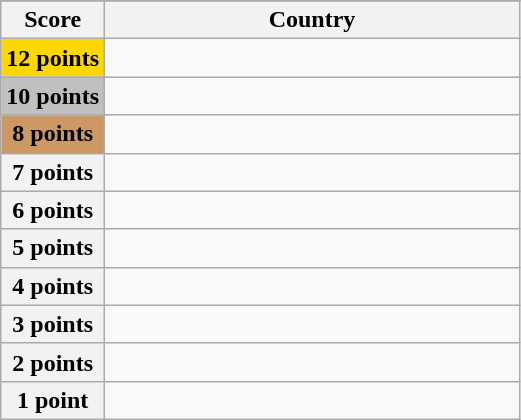<table class="wikitable">
<tr>
</tr>
<tr>
<th scope="col" width="20%">Score</th>
<th scope="col">Country</th>
</tr>
<tr>
<th scope="row" style="background:gold">12 points</th>
<td></td>
</tr>
<tr>
<th scope="row" style="background:silver">10 points</th>
<td></td>
</tr>
<tr>
<th scope="row" style="background:#CC9966">8 points</th>
<td></td>
</tr>
<tr>
<th scope="row">7 points</th>
<td></td>
</tr>
<tr>
<th scope="row">6 points</th>
<td></td>
</tr>
<tr>
<th scope="row">5 points</th>
<td></td>
</tr>
<tr>
<th scope="row">4 points</th>
<td></td>
</tr>
<tr>
<th scope="row">3 points</th>
<td></td>
</tr>
<tr>
<th scope="row">2 points</th>
<td></td>
</tr>
<tr>
<th scope="row">1 point</th>
<td></td>
</tr>
</table>
